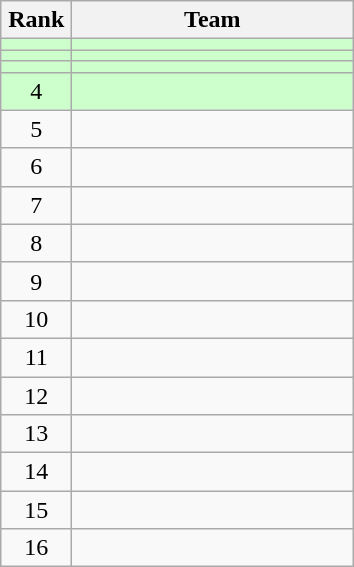<table class="wikitable" style="text-align: center;">
<tr>
<th width=40>Rank</th>
<th width=180>Team</th>
</tr>
<tr bgcolor=#CCFFCC>
<td></td>
<td align=left></td>
</tr>
<tr bgcolor=#CCFFCC>
<td></td>
<td align=left></td>
</tr>
<tr bgcolor=#CCFFCC>
<td></td>
<td align=left></td>
</tr>
<tr bgcolor=#CCFFCC>
<td>4</td>
<td align=left></td>
</tr>
<tr>
<td>5</td>
<td align=left></td>
</tr>
<tr>
<td>6</td>
<td align=left></td>
</tr>
<tr>
<td>7</td>
<td align=left></td>
</tr>
<tr>
<td>8</td>
<td align=left></td>
</tr>
<tr>
<td>9</td>
<td align=left></td>
</tr>
<tr>
<td>10</td>
<td align=left></td>
</tr>
<tr>
<td>11</td>
<td align=left></td>
</tr>
<tr>
<td>12</td>
<td align=left></td>
</tr>
<tr>
<td>13</td>
<td align=left></td>
</tr>
<tr>
<td>14</td>
<td align=left></td>
</tr>
<tr>
<td>15</td>
<td align=left></td>
</tr>
<tr>
<td>16</td>
<td align=left></td>
</tr>
</table>
